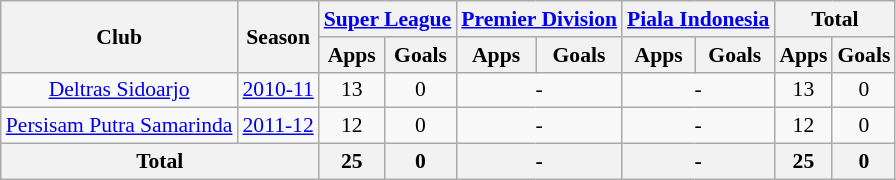<table class="wikitable" style="font-size:90%; text-align:center;">
<tr>
<th rowspan="2">Club</th>
<th rowspan="2">Season</th>
<th colspan="2"><a href='#'>Super League</a></th>
<th colspan="2"><a href='#'>Premier Division</a></th>
<th colspan="2"><a href='#'>Piala Indonesia</a></th>
<th colspan="2">Total</th>
</tr>
<tr>
<th>Apps</th>
<th>Goals</th>
<th>Apps</th>
<th>Goals</th>
<th>Apps</th>
<th>Goals</th>
<th>Apps</th>
<th>Goals</th>
</tr>
<tr>
<td rowspan="1"><a href='#'>Deltras Sidoarjo</a></td>
<td><a href='#'>2010-11</a></td>
<td>13</td>
<td>0</td>
<td colspan="2">-</td>
<td colspan="2">-</td>
<td>13</td>
<td>0</td>
</tr>
<tr>
<td rowspan="1"><a href='#'>Persisam Putra Samarinda</a></td>
<td><a href='#'>2011-12</a></td>
<td>12</td>
<td>0</td>
<td colspan="2">-</td>
<td colspan="2">-</td>
<td>12</td>
<td>0</td>
</tr>
<tr>
<th colspan="2">Total</th>
<th>25</th>
<th>0</th>
<th colspan="2">-</th>
<th colspan="2">-</th>
<th>25</th>
<th>0</th>
</tr>
</table>
